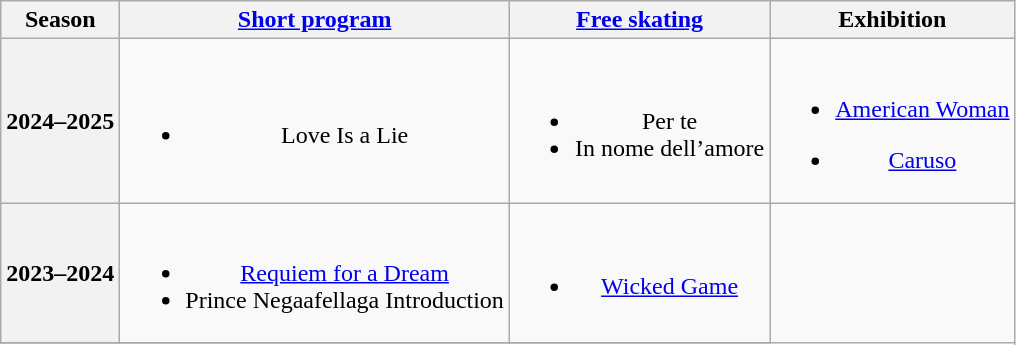<table class=wikitable style=text-align:center>
<tr>
<th>Season</th>
<th><a href='#'>Short program</a></th>
<th><a href='#'>Free skating</a></th>
<th>Exhibition</th>
</tr>
<tr>
<th>2024–2025 <br> </th>
<td><br><ul><li>Love Is a Lie <br> </li></ul></td>
<td><br><ul><li>Per te <br> </li><li>In nome dell’amore <br> </li></ul></td>
<td><br><ul><li><a href='#'>American Woman</a> <br> </li></ul><ul><li><a href='#'>Caruso</a><br> </li></ul></td>
</tr>
<tr>
<th>2023–2024 <br> </th>
<td><br><ul><li><a href='#'>Requiem for a Dream</a> <br> </li><li>Prince Negaafellaga Introduction <br> </li></ul></td>
<td><br><ul><li><a href='#'>Wicked Game</a> <br></li></ul></td>
</tr>
<tr>
</tr>
</table>
